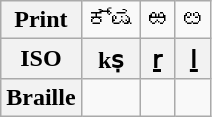<table class="wikitable Unicode" style="text-align:center;">
<tr>
<th>Print</th>
<td>ಕ್ಷ</td>
<td>ಱ</td>
<td>ೞ</td>
</tr>
<tr>
<th>ISO</th>
<th>kṣ</th>
<th>ṟ</th>
<th>ḻ</th>
</tr>
<tr>
<th>Braille</th>
<td></td>
<td></td>
<td></td>
</tr>
</table>
